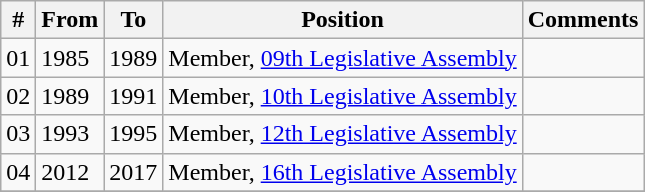<table class="wikitable sortable">
<tr>
<th>#</th>
<th>From</th>
<th>To</th>
<th>Position</th>
<th>Comments</th>
</tr>
<tr>
<td>01</td>
<td>1985</td>
<td>1989</td>
<td>Member, <a href='#'>09th Legislative Assembly</a></td>
<td></td>
</tr>
<tr>
<td>02</td>
<td>1989</td>
<td>1991</td>
<td>Member, <a href='#'>10th Legislative Assembly</a></td>
<td></td>
</tr>
<tr>
<td>03</td>
<td>1993</td>
<td>1995</td>
<td>Member, <a href='#'>12th Legislative Assembly</a></td>
<td></td>
</tr>
<tr>
<td>04</td>
<td>2012</td>
<td>2017</td>
<td>Member, <a href='#'>16th Legislative Assembly</a></td>
<td></td>
</tr>
<tr>
</tr>
</table>
